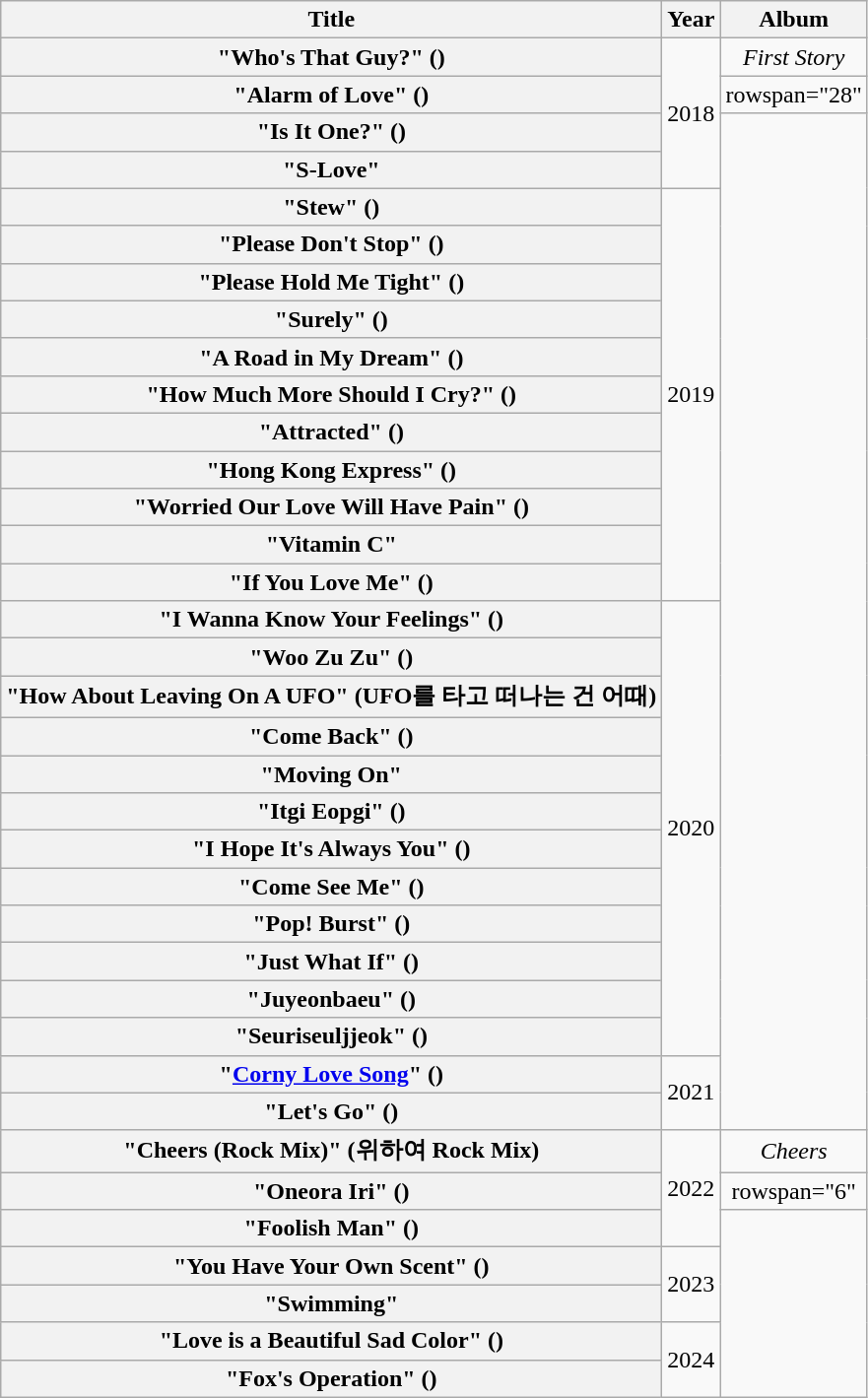<table class="wikitable plainrowheaders" style="text-align:center;">
<tr>
<th scope="col">Title</th>
<th scope="col">Year</th>
<th scope="col">Album</th>
</tr>
<tr>
<th scope="row">"Who's That Guy?" ()</th>
<td rowspan="4">2018</td>
<td><em>First Story</em></td>
</tr>
<tr>
<th scope="row">"Alarm of Love" ()</th>
<td>rowspan="28" </td>
</tr>
<tr>
<th scope="row">"Is It One?" ()</th>
</tr>
<tr>
<th scope="row">"S-Love"</th>
</tr>
<tr>
<th scope="row">"Stew" ()</th>
<td rowspan="11">2019</td>
</tr>
<tr>
<th scope="row">"Please Don't Stop" ()</th>
</tr>
<tr>
<th scope="row">"Please Hold Me Tight" ()</th>
</tr>
<tr>
<th scope="row">"Surely" ()</th>
</tr>
<tr>
<th scope="row">"A Road in My Dream" ()</th>
</tr>
<tr>
<th scope="row">"How Much More Should I Cry?" ()</th>
</tr>
<tr>
<th scope="row">"Attracted" ()</th>
</tr>
<tr>
<th scope="row">"Hong Kong Express" ()</th>
</tr>
<tr>
<th scope="row">"Worried Our Love Will Have Pain" ()</th>
</tr>
<tr>
<th scope="row">"Vitamin C"</th>
</tr>
<tr>
<th scope="row">"If You Love Me" ()</th>
</tr>
<tr>
<th scope="row">"I Wanna Know Your Feelings" ()</th>
<td rowspan="12">2020</td>
</tr>
<tr>
<th scope="row">"Woo Zu Zu" ()</th>
</tr>
<tr>
<th scope="row">"How About Leaving On A UFO" (UFO를 타고 떠나는 건 어때)</th>
</tr>
<tr>
<th scope="row">"Come Back" ()</th>
</tr>
<tr>
<th scope="row">"Moving On"</th>
</tr>
<tr>
<th scope="row">"Itgi Eopgi" ()</th>
</tr>
<tr>
<th scope="row">"I Hope It's Always You" ()</th>
</tr>
<tr>
<th scope="row">"Come See Me" ()</th>
</tr>
<tr>
<th scope="row">"Pop! Burst" ()</th>
</tr>
<tr>
<th scope="row">"Just What If" ()</th>
</tr>
<tr>
<th scope="row">"Juyeonbaeu" ()</th>
</tr>
<tr>
<th scope="row">"Seuriseuljjeok" ()</th>
</tr>
<tr>
<th scope="row">"<a href='#'>Corny Love Song</a>" () </th>
<td rowspan="2">2021</td>
</tr>
<tr>
<th scope="row">"Let's Go" ()</th>
</tr>
<tr>
<th scope="row">"Cheers (Rock Mix)" (위하여 Rock Mix)</th>
<td rowspan="3">2022</td>
<td><em>Cheers</em></td>
</tr>
<tr>
<th scope="row">"Oneora Iri" ()</th>
<td>rowspan="6" </td>
</tr>
<tr>
<th scope="row">"Foolish Man" ()</th>
</tr>
<tr>
<th scope="row">"You Have Your Own Scent" () </th>
<td rowspan="2">2023</td>
</tr>
<tr>
<th scope="row">"Swimming"</th>
</tr>
<tr>
<th scope="row">"Love is a Beautiful Sad Color" ()</th>
<td rowspan="2">2024</td>
</tr>
<tr>
<th scope="row">"Fox's Operation" ()</th>
</tr>
</table>
